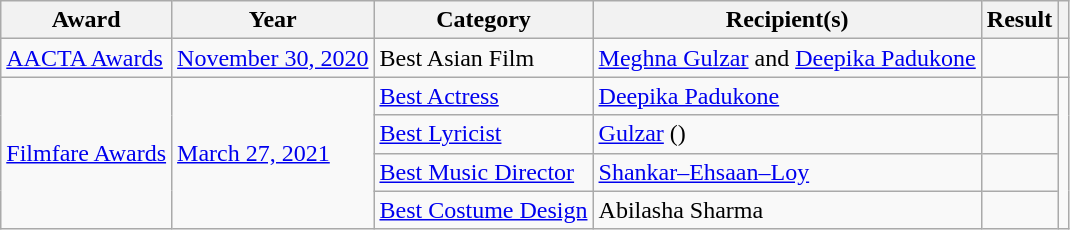<table class="wikitable plainrowheaders sortable">
<tr>
<th>Award</th>
<th>Year</th>
<th>Category</th>
<th>Recipient(s)</th>
<th>Result</th>
<th></th>
</tr>
<tr>
<td><a href='#'>AACTA Awards</a></td>
<td><a href='#'>November 30, 2020</a></td>
<td>Best Asian Film</td>
<td><a href='#'>Meghna Gulzar</a> and <a href='#'>Deepika Padukone</a></td>
<td></td>
<td></td>
</tr>
<tr>
<td rowspan="4"><a href='#'>Filmfare Awards</a></td>
<td rowspan="4"><a href='#'>March 27, 2021</a></td>
<td><a href='#'>Best Actress</a></td>
<td><a href='#'>Deepika Padukone</a></td>
<td></td>
<td rowspan="4"></td>
</tr>
<tr>
<td><a href='#'>Best Lyricist</a></td>
<td><a href='#'>Gulzar</a> ()</td>
<td></td>
</tr>
<tr>
<td><a href='#'>Best Music Director</a></td>
<td><a href='#'>Shankar–Ehsaan–Loy</a></td>
<td></td>
</tr>
<tr>
<td><a href='#'>Best Costume Design</a></td>
<td>Abilasha Sharma</td>
<td></td>
</tr>
</table>
